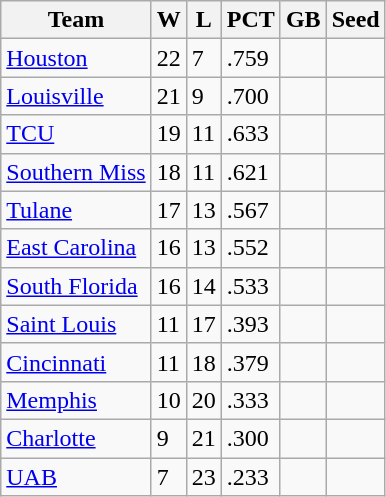<table class=wikitable>
<tr>
<th>Team</th>
<th>W</th>
<th>L</th>
<th>PCT</th>
<th>GB</th>
<th>Seed</th>
</tr>
<tr>
<td><a href='#'>Houston</a></td>
<td>22</td>
<td>7</td>
<td>.759</td>
<td></td>
<td></td>
</tr>
<tr>
<td><a href='#'>Louisville</a></td>
<td>21</td>
<td>9</td>
<td>.700</td>
<td></td>
<td></td>
</tr>
<tr>
<td><a href='#'>TCU</a></td>
<td>19</td>
<td>11</td>
<td>.633</td>
<td></td>
<td></td>
</tr>
<tr>
<td><a href='#'>Southern Miss</a></td>
<td>18</td>
<td>11</td>
<td>.621</td>
<td></td>
<td></td>
</tr>
<tr>
<td><a href='#'>Tulane</a></td>
<td>17</td>
<td>13</td>
<td>.567</td>
<td></td>
<td></td>
</tr>
<tr>
<td><a href='#'>East Carolina</a></td>
<td>16</td>
<td>13</td>
<td>.552</td>
<td></td>
<td></td>
</tr>
<tr>
<td><a href='#'>South Florida</a></td>
<td>16</td>
<td>14</td>
<td>.533</td>
<td></td>
<td></td>
</tr>
<tr>
<td><a href='#'>Saint Louis</a></td>
<td>11</td>
<td>17</td>
<td>.393</td>
<td></td>
<td></td>
</tr>
<tr>
<td><a href='#'>Cincinnati</a></td>
<td>11</td>
<td>18</td>
<td>.379</td>
<td></td>
<td></td>
</tr>
<tr>
<td><a href='#'>Memphis</a></td>
<td>10</td>
<td>20</td>
<td>.333</td>
<td></td>
<td></td>
</tr>
<tr>
<td><a href='#'>Charlotte</a></td>
<td>9</td>
<td>21</td>
<td>.300</td>
<td></td>
<td></td>
</tr>
<tr>
<td><a href='#'>UAB</a></td>
<td>7</td>
<td>23</td>
<td>.233</td>
<td></td>
<td></td>
</tr>
</table>
